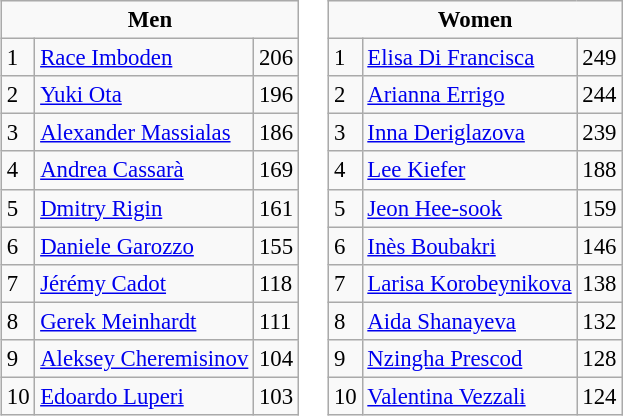<table style="margin:1em auto;">
<tr valign="top">
<td><br><table class="wikitable" style="font-size: 95%">
<tr>
<td colspan="3" style="text-align:center;"><strong>Men</strong></td>
</tr>
<tr>
<td>1</td>
<td style="text-align:left;"> <a href='#'>Race Imboden</a></td>
<td>206</td>
</tr>
<tr>
<td>2</td>
<td style="text-align:left;"> <a href='#'>Yuki Ota</a></td>
<td>196</td>
</tr>
<tr>
<td>3</td>
<td style="text-align:left;"> <a href='#'>Alexander Massialas</a></td>
<td>186</td>
</tr>
<tr>
<td>4</td>
<td align="left"> <a href='#'>Andrea Cassarà</a></td>
<td>169</td>
</tr>
<tr>
<td>5</td>
<td align="left"> <a href='#'>Dmitry Rigin</a></td>
<td>161</td>
</tr>
<tr>
<td>6</td>
<td style="text-align:left;"> <a href='#'>Daniele Garozzo</a></td>
<td>155</td>
</tr>
<tr>
<td>7</td>
<td align="left"> <a href='#'>Jérémy Cadot</a></td>
<td>118</td>
</tr>
<tr>
<td>8</td>
<td align="left"> <a href='#'>Gerek Meinhardt</a></td>
<td>111</td>
</tr>
<tr>
<td>9</td>
<td align="left"> <a href='#'>Aleksey Cheremisinov</a></td>
<td>104</td>
</tr>
<tr>
<td>10</td>
<td align="left"> <a href='#'>Edoardo Luperi</a></td>
<td>103</td>
</tr>
</table>
</td>
<td><br><table class="wikitable" style="font-size: 95%">
<tr>
<td colspan="3" style="text-align:center;"><strong>Women</strong></td>
</tr>
<tr>
<td>1</td>
<td style="text-align:left;"> <a href='#'>Elisa Di Francisca</a></td>
<td>249</td>
</tr>
<tr>
<td>2</td>
<td style="text-align:left;"> <a href='#'>Arianna Errigo</a></td>
<td>244</td>
</tr>
<tr>
<td>3</td>
<td align="left"> <a href='#'>Inna Deriglazova</a></td>
<td>239</td>
</tr>
<tr>
<td>4</td>
<td align="left"> <a href='#'>Lee Kiefer</a></td>
<td>188</td>
</tr>
<tr>
<td>5</td>
<td align="left"> <a href='#'>Jeon Hee-sook</a></td>
<td>159</td>
</tr>
<tr>
<td>6</td>
<td style="text-align:left;"> <a href='#'>Inès Boubakri</a></td>
<td>146</td>
</tr>
<tr>
<td>7</td>
<td style="text-align:left;"> <a href='#'>Larisa Korobeynikova</a></td>
<td>138</td>
</tr>
<tr>
<td>8</td>
<td style="text-align:left;"> <a href='#'>Aida Shanayeva</a></td>
<td>132</td>
</tr>
<tr>
<td>9</td>
<td style="text-align:left;"> <a href='#'>Nzingha Prescod</a></td>
<td>128</td>
</tr>
<tr>
<td>10</td>
<td style="text-align:left;"> <a href='#'>Valentina Vezzali</a></td>
<td>124</td>
</tr>
</table>
</td>
<td></td>
</tr>
</table>
